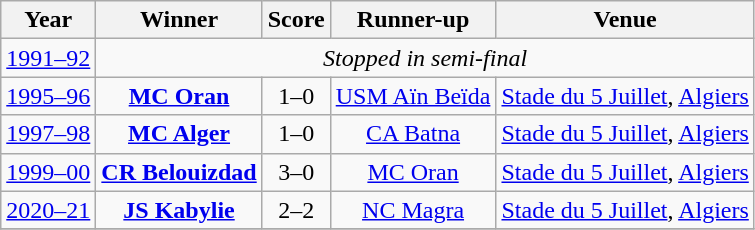<table class="wikitable" style="text-align: center;">
<tr>
<th>Year</th>
<th>Winner</th>
<th>Score</th>
<th>Runner-up</th>
<th>Venue</th>
</tr>
<tr>
<td><a href='#'>1991–92</a></td>
<td colspan=4><em>Stopped in semi-final</em></td>
</tr>
<tr>
<td><a href='#'>1995–96</a></td>
<td><strong><a href='#'>MC Oran</a></strong></td>
<td>1–0</td>
<td><a href='#'>USM Aïn Beïda</a></td>
<td><a href='#'>Stade du 5 Juillet</a>, <a href='#'>Algiers</a></td>
</tr>
<tr>
<td><a href='#'>1997–98</a></td>
<td><strong><a href='#'>MC Alger</a></strong></td>
<td>1–0</td>
<td><a href='#'>CA Batna</a></td>
<td><a href='#'>Stade du 5 Juillet</a>, <a href='#'>Algiers</a></td>
</tr>
<tr>
<td><a href='#'>1999–00</a></td>
<td><strong><a href='#'>CR Belouizdad</a></strong></td>
<td>3–0</td>
<td><a href='#'>MC Oran</a></td>
<td><a href='#'>Stade du 5 Juillet</a>, <a href='#'>Algiers</a></td>
</tr>
<tr>
<td><a href='#'>2020–21</a></td>
<td><strong><a href='#'>JS Kabylie</a></strong></td>
<td>2–2 </td>
<td><a href='#'>NC Magra</a></td>
<td><a href='#'>Stade du 5 Juillet</a>, <a href='#'>Algiers</a></td>
</tr>
<tr>
</tr>
</table>
